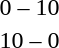<table style="text-align:center">
<tr>
<th width=200></th>
<th width=100></th>
<th width=200></th>
</tr>
<tr>
<td align=right></td>
<td>0 – 10</td>
<td align=left><strong></strong></td>
</tr>
<tr>
<td align=right><strong></strong></td>
<td>10 – 0</td>
<td align=left></td>
</tr>
</table>
